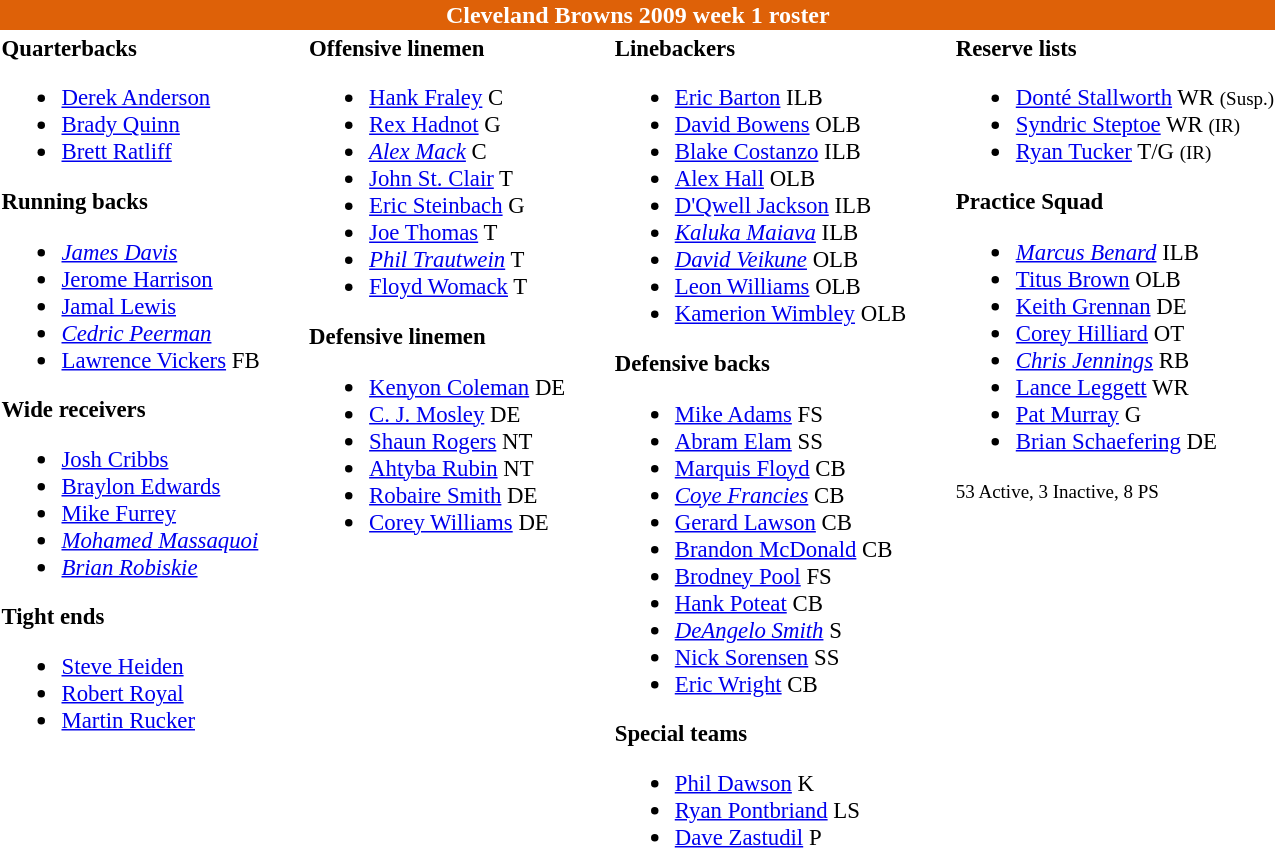<table class="toccolours" style="text-align: left;">
<tr>
<th colspan="9" style="background:#de6108; color:white; text-align:center;">Cleveland Browns 2009 week 1 roster</th>
</tr>
<tr>
<td style="font-size:95%; vertical-align:top;"><strong>Quarterbacks</strong><br><ul><li> <a href='#'>Derek Anderson</a></li><li> <a href='#'>Brady Quinn</a></li><li> <a href='#'>Brett Ratliff</a></li></ul><strong>Running backs</strong><ul><li> <em><a href='#'>James Davis</a></em></li><li> <a href='#'>Jerome Harrison</a></li><li> <a href='#'>Jamal Lewis</a></li><li> <em><a href='#'>Cedric Peerman</a></em></li><li> <a href='#'>Lawrence Vickers</a> FB</li></ul><strong>Wide receivers</strong><ul><li> <a href='#'>Josh Cribbs</a></li><li> <a href='#'>Braylon Edwards</a></li><li> <a href='#'>Mike Furrey</a></li><li> <em><a href='#'>Mohamed Massaquoi</a></em></li><li> <em><a href='#'>Brian Robiskie</a></em></li></ul><strong>Tight ends</strong><ul><li> <a href='#'>Steve Heiden</a></li><li> <a href='#'>Robert Royal</a></li><li> <a href='#'>Martin Rucker</a></li></ul></td>
<td style="width: 25px;"></td>
<td style="font-size:95%; vertical-align:top;"><strong>Offensive linemen</strong><br><ul><li> <a href='#'>Hank Fraley</a> C</li><li> <a href='#'>Rex Hadnot</a> G</li><li> <em><a href='#'>Alex Mack</a></em> C</li><li> <a href='#'>John St. Clair</a> T</li><li> <a href='#'>Eric Steinbach</a> G</li><li> <a href='#'>Joe Thomas</a> T</li><li> <em><a href='#'>Phil Trautwein</a></em> T</li><li> <a href='#'>Floyd Womack</a> T</li></ul><strong>Defensive linemen</strong><ul><li> <a href='#'>Kenyon Coleman</a> DE</li><li> <a href='#'>C. J. Mosley</a> DE</li><li> <a href='#'>Shaun Rogers</a> NT</li><li> <a href='#'>Ahtyba Rubin</a> NT</li><li> <a href='#'>Robaire Smith</a> DE</li><li> <a href='#'>Corey Williams</a> DE</li></ul></td>
<td style="width: 25px;"></td>
<td style="font-size:95%; vertical-align:top;"><strong>Linebackers</strong><br><ul><li> <a href='#'>Eric Barton</a> ILB</li><li> <a href='#'>David Bowens</a> OLB</li><li> <a href='#'>Blake Costanzo</a> ILB</li><li> <a href='#'>Alex Hall</a> OLB</li><li> <a href='#'>D'Qwell Jackson</a> ILB</li><li> <em><a href='#'>Kaluka Maiava</a></em> ILB</li><li> <em><a href='#'>David Veikune</a></em> OLB</li><li> <a href='#'>Leon Williams</a> OLB</li><li> <a href='#'>Kamerion Wimbley</a> OLB</li></ul><strong>Defensive backs</strong><ul><li> <a href='#'>Mike Adams</a> FS</li><li> <a href='#'>Abram Elam</a> SS</li><li> <a href='#'>Marquis Floyd</a> CB</li><li> <em><a href='#'>Coye Francies</a></em> CB</li><li> <a href='#'>Gerard Lawson</a> CB</li><li> <a href='#'>Brandon McDonald</a> CB</li><li> <a href='#'>Brodney Pool</a> FS</li><li> <a href='#'>Hank Poteat</a> CB</li><li> <em><a href='#'>DeAngelo Smith</a></em> S</li><li> <a href='#'>Nick Sorensen</a> SS</li><li> <a href='#'>Eric Wright</a> CB</li></ul><strong>Special teams</strong><ul><li> <a href='#'>Phil Dawson</a> K</li><li> <a href='#'>Ryan Pontbriand</a> LS</li><li> <a href='#'>Dave Zastudil</a> P</li></ul></td>
<td style="width: 25px;"></td>
<td style="font-size:95%; vertical-align:top;"><strong>Reserve lists</strong><br><ul><li> <a href='#'>Donté Stallworth</a> WR <small>(Susp.)</small></li><li> <a href='#'>Syndric Steptoe</a> WR <small>(IR)</small> </li><li> <a href='#'>Ryan Tucker</a> T/G <small>(IR)</small> </li></ul><strong>Practice Squad</strong><ul><li> <em><a href='#'>Marcus Benard</a></em> ILB</li><li> <a href='#'>Titus Brown</a> OLB</li><li> <a href='#'>Keith Grennan</a> DE</li><li> <a href='#'>Corey Hilliard</a> OT</li><li> <em><a href='#'>Chris Jennings</a></em> RB</li><li> <a href='#'>Lance Leggett</a> WR</li><li> <a href='#'>Pat Murray</a> G</li><li> <a href='#'>Brian Schaefering</a> DE</li></ul><small>53 Active, 3 Inactive, 8 PS</small></td>
</tr>
</table>
